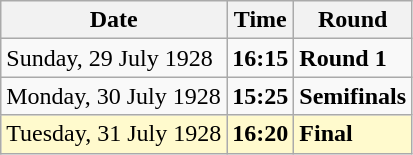<table class="wikitable">
<tr>
<th>Date</th>
<th>Time</th>
<th>Round</th>
</tr>
<tr>
<td>Sunday, 29 July 1928</td>
<td><strong>16:15</strong></td>
<td><strong>Round 1</strong></td>
</tr>
<tr>
<td>Monday, 30 July 1928</td>
<td><strong>15:25</strong></td>
<td><strong>Semifinals</strong></td>
</tr>
<tr style=background:lemonchiffon>
<td>Tuesday, 31 July 1928</td>
<td><strong>16:20</strong></td>
<td><strong>Final</strong></td>
</tr>
</table>
